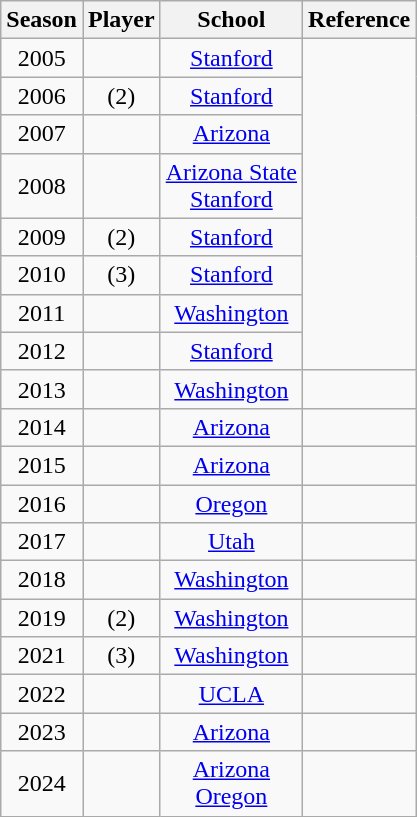<table class="wikitable sortable">
<tr>
<th>Season</th>
<th>Player</th>
<th>School</th>
<th class="unsortable">Reference</th>
</tr>
<tr align=center>
<td>2005</td>
<td></td>
<td><a href='#'>Stanford</a></td>
<td rowspan="8"></td>
</tr>
<tr align=center>
<td>2006</td>
<td> (2)</td>
<td><a href='#'>Stanford</a></td>
</tr>
<tr align=center>
<td>2007</td>
<td></td>
<td><a href='#'>Arizona</a></td>
</tr>
<tr align=center>
<td>2008</td>
<td><br></td>
<td><a href='#'>Arizona State</a><br><a href='#'>Stanford</a></td>
</tr>
<tr align=center>
<td>2009</td>
<td> (2)</td>
<td><a href='#'>Stanford</a></td>
</tr>
<tr align=center>
<td>2010</td>
<td> (3)</td>
<td><a href='#'>Stanford</a></td>
</tr>
<tr align=center>
<td>2011</td>
<td></td>
<td><a href='#'>Washington</a></td>
</tr>
<tr align=center>
<td>2012</td>
<td></td>
<td><a href='#'>Stanford</a></td>
</tr>
<tr align=center>
<td>2013</td>
<td></td>
<td><a href='#'>Washington</a></td>
<td style="text-align:center;"></td>
</tr>
<tr align=center>
<td>2014</td>
<td></td>
<td><a href='#'>Arizona</a></td>
<td style="text-align:center;"></td>
</tr>
<tr align=center>
<td>2015</td>
<td></td>
<td><a href='#'>Arizona</a></td>
<td style="text-align:center;"></td>
</tr>
<tr align=center>
<td>2016</td>
<td></td>
<td><a href='#'>Oregon</a></td>
<td style="text-align:center;"></td>
</tr>
<tr align=center>
<td>2017</td>
<td></td>
<td><a href='#'>Utah</a></td>
<td style="text-align:center;"></td>
</tr>
<tr align=center>
<td>2018</td>
<td></td>
<td><a href='#'>Washington</a></td>
<td style="text-align:center;"></td>
</tr>
<tr align=center>
<td>2019</td>
<td> (2)</td>
<td><a href='#'>Washington</a></td>
<td style="text-align:center;"></td>
</tr>
<tr align=center>
<td>2021</td>
<td> (3)</td>
<td><a href='#'>Washington</a></td>
<td style="text-align:center;"></td>
</tr>
<tr align=center>
<td>2022</td>
<td></td>
<td><a href='#'>UCLA</a></td>
<td style="text-align:center;"></td>
</tr>
<tr align=center>
<td>2023</td>
<td></td>
<td><a href='#'>Arizona</a></td>
<td style="text-align:center;"></td>
</tr>
<tr align=center>
<td>2024</td>
<td><br></td>
<td><a href='#'>Arizona</a><br><a href='#'>Oregon</a></td>
<td style="text-align:center;"></td>
</tr>
</table>
